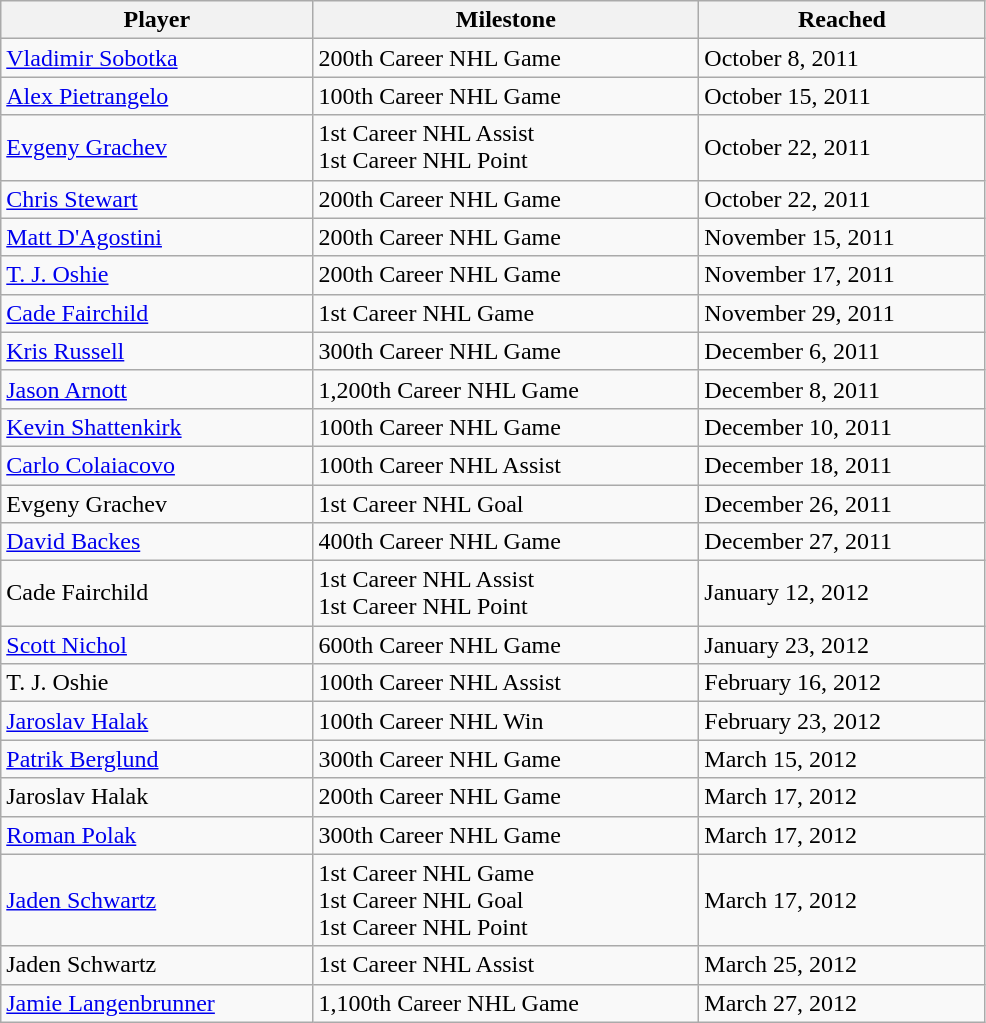<table class="wikitable" width="52%">
<tr>
<th>Player</th>
<th>Milestone</th>
<th>Reached</th>
</tr>
<tr>
<td><a href='#'>Vladimir Sobotka</a></td>
<td>200th Career NHL Game</td>
<td>October 8, 2011</td>
</tr>
<tr>
<td><a href='#'>Alex Pietrangelo</a></td>
<td>100th Career NHL Game</td>
<td>October 15, 2011</td>
</tr>
<tr>
<td><a href='#'>Evgeny Grachev</a></td>
<td>1st Career NHL Assist<br>1st Career NHL Point</td>
<td>October 22, 2011</td>
</tr>
<tr>
<td><a href='#'>Chris Stewart</a></td>
<td>200th Career NHL Game</td>
<td>October 22, 2011</td>
</tr>
<tr>
<td><a href='#'>Matt D'Agostini</a></td>
<td>200th Career NHL Game</td>
<td>November 15, 2011</td>
</tr>
<tr>
<td><a href='#'>T. J. Oshie</a></td>
<td>200th Career NHL Game</td>
<td>November 17, 2011</td>
</tr>
<tr>
<td><a href='#'>Cade Fairchild</a></td>
<td>1st Career NHL Game</td>
<td>November 29, 2011</td>
</tr>
<tr>
<td><a href='#'>Kris Russell</a></td>
<td>300th Career NHL Game</td>
<td>December 6, 2011</td>
</tr>
<tr>
<td><a href='#'>Jason Arnott</a></td>
<td>1,200th Career NHL Game</td>
<td>December 8, 2011</td>
</tr>
<tr>
<td><a href='#'>Kevin Shattenkirk</a></td>
<td>100th Career NHL Game</td>
<td>December 10, 2011</td>
</tr>
<tr>
<td><a href='#'>Carlo Colaiacovo</a></td>
<td>100th Career NHL Assist</td>
<td>December 18, 2011</td>
</tr>
<tr>
<td>Evgeny Grachev</td>
<td>1st Career NHL Goal</td>
<td>December 26, 2011</td>
</tr>
<tr>
<td><a href='#'>David Backes</a></td>
<td>400th Career NHL Game</td>
<td>December 27, 2011</td>
</tr>
<tr>
<td>Cade Fairchild</td>
<td>1st Career NHL Assist<br>1st Career NHL Point</td>
<td>January 12, 2012</td>
</tr>
<tr>
<td><a href='#'>Scott Nichol</a></td>
<td>600th Career NHL Game</td>
<td>January 23, 2012</td>
</tr>
<tr>
<td>T. J. Oshie</td>
<td>100th Career NHL Assist</td>
<td>February 16, 2012</td>
</tr>
<tr>
<td><a href='#'>Jaroslav Halak</a></td>
<td>100th Career NHL Win</td>
<td>February 23, 2012</td>
</tr>
<tr>
<td><a href='#'>Patrik Berglund</a></td>
<td>300th Career NHL Game</td>
<td>March 15, 2012</td>
</tr>
<tr>
<td>Jaroslav Halak</td>
<td>200th Career NHL Game</td>
<td>March 17, 2012</td>
</tr>
<tr>
<td><a href='#'>Roman Polak</a></td>
<td>300th Career NHL Game</td>
<td>March 17, 2012</td>
</tr>
<tr>
<td><a href='#'>Jaden Schwartz</a></td>
<td>1st Career NHL Game<br>1st Career NHL Goal<br>1st Career NHL Point </td>
<td>March 17, 2012</td>
</tr>
<tr>
<td>Jaden Schwartz</td>
<td>1st Career NHL Assist</td>
<td>March 25, 2012</td>
</tr>
<tr>
<td><a href='#'>Jamie Langenbrunner</a></td>
<td>1,100th Career NHL Game</td>
<td>March 27, 2012</td>
</tr>
</table>
